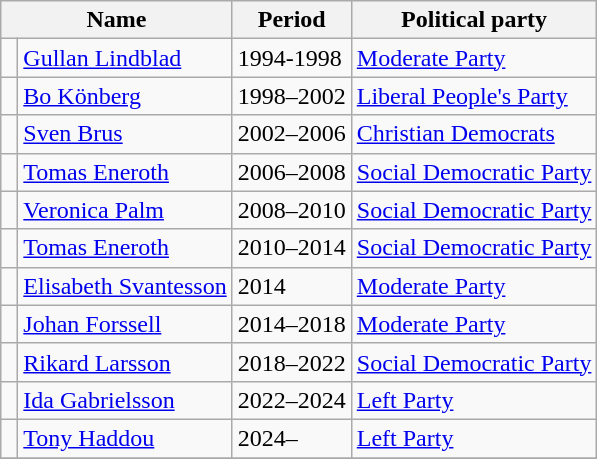<table class="wikitable">
<tr>
<th colspan="2">Name</th>
<th>Period</th>
<th>Political party</th>
</tr>
<tr>
<td bgcolor=> </td>
<td><a href='#'>Gullan Lindblad</a></td>
<td>1994-1998</td>
<td><a href='#'>Moderate Party</a></td>
</tr>
<tr>
<td bgcolor=> </td>
<td><a href='#'>Bo Könberg</a></td>
<td>1998–2002</td>
<td><a href='#'>Liberal People's Party</a></td>
</tr>
<tr>
<td bgcolor=> </td>
<td><a href='#'>Sven Brus</a></td>
<td>2002–2006</td>
<td><a href='#'>Christian Democrats</a></td>
</tr>
<tr>
<td bgcolor=> </td>
<td><a href='#'>Tomas Eneroth</a></td>
<td>2006–2008</td>
<td><a href='#'>Social Democratic Party</a></td>
</tr>
<tr>
<td bgcolor=> </td>
<td><a href='#'>Veronica Palm</a></td>
<td>2008–2010</td>
<td><a href='#'>Social Democratic Party</a></td>
</tr>
<tr>
<td bgcolor=> </td>
<td><a href='#'>Tomas Eneroth</a></td>
<td>2010–2014</td>
<td><a href='#'>Social Democratic Party</a></td>
</tr>
<tr>
<td bgcolor=> </td>
<td><a href='#'>Elisabeth Svantesson</a></td>
<td>2014</td>
<td><a href='#'>Moderate Party</a></td>
</tr>
<tr>
<td bgcolor=> </td>
<td><a href='#'>Johan Forssell</a></td>
<td>2014–2018</td>
<td><a href='#'>Moderate Party</a></td>
</tr>
<tr>
<td bgcolor=> </td>
<td><a href='#'>Rikard Larsson</a></td>
<td>2018–2022</td>
<td><a href='#'>Social Democratic Party</a></td>
</tr>
<tr>
<td bgcolor=> </td>
<td><a href='#'>Ida Gabrielsson</a></td>
<td>2022–2024</td>
<td><a href='#'>Left Party</a></td>
</tr>
<tr>
<td bgcolor=> </td>
<td><a href='#'>Tony Haddou</a></td>
<td>2024–</td>
<td><a href='#'>Left Party</a></td>
</tr>
<tr>
</tr>
</table>
